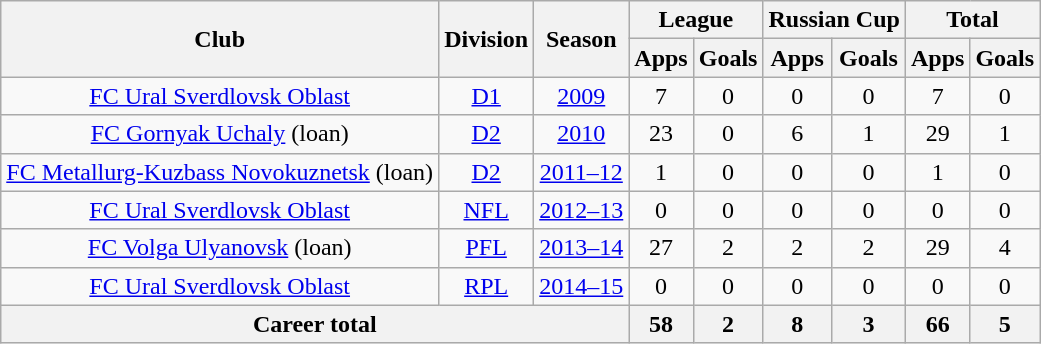<table class="wikitable" style="text-align: center;">
<tr>
<th rowspan="2">Club</th>
<th rowspan="2">Division</th>
<th rowspan="2">Season</th>
<th colspan="2">League</th>
<th colspan="2">Russian Cup</th>
<th colspan="2">Total</th>
</tr>
<tr>
<th>Apps</th>
<th>Goals</th>
<th>Apps</th>
<th>Goals</th>
<th>Apps</th>
<th>Goals</th>
</tr>
<tr>
<td><a href='#'>FC Ural Sverdlovsk Oblast</a></td>
<td><a href='#'>D1</a></td>
<td><a href='#'>2009</a></td>
<td>7</td>
<td>0</td>
<td>0</td>
<td>0</td>
<td>7</td>
<td>0</td>
</tr>
<tr>
<td><a href='#'>FC Gornyak Uchaly</a> (loan)</td>
<td><a href='#'>D2</a></td>
<td><a href='#'>2010</a></td>
<td>23</td>
<td>0</td>
<td>6</td>
<td>1</td>
<td>29</td>
<td>1</td>
</tr>
<tr>
<td><a href='#'>FC Metallurg-Kuzbass Novokuznetsk</a> (loan)</td>
<td><a href='#'>D2</a></td>
<td><a href='#'>2011–12</a></td>
<td>1</td>
<td>0</td>
<td>0</td>
<td>0</td>
<td>1</td>
<td>0</td>
</tr>
<tr>
<td><a href='#'>FC Ural Sverdlovsk Oblast</a></td>
<td><a href='#'>NFL</a></td>
<td><a href='#'>2012–13</a></td>
<td>0</td>
<td>0</td>
<td>0</td>
<td>0</td>
<td>0</td>
<td>0</td>
</tr>
<tr>
<td><a href='#'>FC Volga Ulyanovsk</a> (loan)</td>
<td><a href='#'>PFL</a></td>
<td><a href='#'>2013–14</a></td>
<td>27</td>
<td>2</td>
<td>2</td>
<td>2</td>
<td>29</td>
<td>4</td>
</tr>
<tr>
<td><a href='#'>FC Ural Sverdlovsk Oblast</a></td>
<td><a href='#'>RPL</a></td>
<td><a href='#'>2014–15</a></td>
<td>0</td>
<td>0</td>
<td>0</td>
<td>0</td>
<td>0</td>
<td>0</td>
</tr>
<tr>
<th colspan="3">Career total</th>
<th>58</th>
<th>2</th>
<th>8</th>
<th>3</th>
<th>66</th>
<th>5</th>
</tr>
</table>
